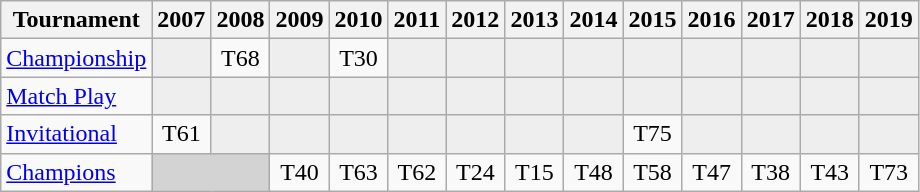<table class="wikitable" style="text-align:center;">
<tr>
<th>Tournament</th>
<th>2007</th>
<th>2008</th>
<th>2009</th>
<th>2010</th>
<th>2011</th>
<th>2012</th>
<th>2013</th>
<th>2014</th>
<th>2015</th>
<th>2016</th>
<th>2017</th>
<th>2018</th>
<th>2019</th>
</tr>
<tr>
<td align="left"><a href='#'>Championship</a></td>
<td style="background:#eeeeee;"></td>
<td>T68</td>
<td style="background:#eeeeee;"></td>
<td>T30</td>
<td style="background:#eeeeee;"></td>
<td style="background:#eeeeee;"></td>
<td style="background:#eeeeee;"></td>
<td style="background:#eeeeee;"></td>
<td style="background:#eeeeee;"></td>
<td style="background:#eeeeee;"></td>
<td style="background:#eeeeee;"></td>
<td style="background:#eeeeee;"></td>
<td style="background:#eeeeee;"></td>
</tr>
<tr>
<td align="left"><a href='#'>Match Play</a></td>
<td style="background:#eeeeee;"></td>
<td style="background:#eeeeee;"></td>
<td style="background:#eeeeee;"></td>
<td style="background:#eeeeee;"></td>
<td style="background:#eeeeee;"></td>
<td style="background:#eeeeee;"></td>
<td style="background:#eeeeee;"></td>
<td style="background:#eeeeee;"></td>
<td style="background:#eeeeee;"></td>
<td style="background:#eeeeee;"></td>
<td style="background:#eeeeee;"></td>
<td style="background:#eeeeee;"></td>
<td style="background:#eeeeee;"></td>
</tr>
<tr>
<td align="left"><a href='#'>Invitational</a></td>
<td>T61</td>
<td style="background:#eeeeee;"></td>
<td style="background:#eeeeee;"></td>
<td style="background:#eeeeee;"></td>
<td style="background:#eeeeee;"></td>
<td style="background:#eeeeee;"></td>
<td style="background:#eeeeee;"></td>
<td style="background:#eeeeee;"></td>
<td>T75</td>
<td style="background:#eeeeee;"></td>
<td style="background:#eeeeee;"></td>
<td style="background:#eeeeee;"></td>
<td style="background:#eeeeee;"></td>
</tr>
<tr>
<td align="left"><a href='#'>Champions</a></td>
<td style="background:#D3D3D3;" colspan=2></td>
<td>T40</td>
<td>T63</td>
<td>T62</td>
<td>T24</td>
<td>T15</td>
<td>T48</td>
<td>T58</td>
<td>T47</td>
<td>T38</td>
<td>T43</td>
<td>T73</td>
</tr>
</table>
